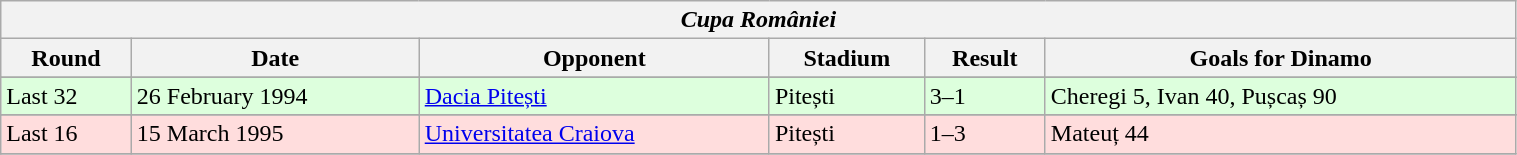<table class="wikitable" style="width:80%;">
<tr>
<th colspan="6" style="text-align:center;"><em>Cupa României</em></th>
</tr>
<tr>
<th>Round</th>
<th>Date</th>
<th>Opponent</th>
<th>Stadium</th>
<th>Result</th>
<th>Goals for Dinamo</th>
</tr>
<tr>
</tr>
<tr bgcolor="#ddffdd">
<td>Last 32</td>
<td>26 February 1994</td>
<td><a href='#'>Dacia Pitești</a></td>
<td>Pitești</td>
<td>3–1</td>
<td>Cheregi 5, Ivan 40, Pușcaș 90</td>
</tr>
<tr>
</tr>
<tr bgcolor="#ffdddd">
<td>Last 16</td>
<td>15 March 1995</td>
<td><a href='#'>Universitatea Craiova</a></td>
<td>Pitești</td>
<td>1–3</td>
<td>Mateuț 44</td>
</tr>
<tr>
</tr>
</table>
